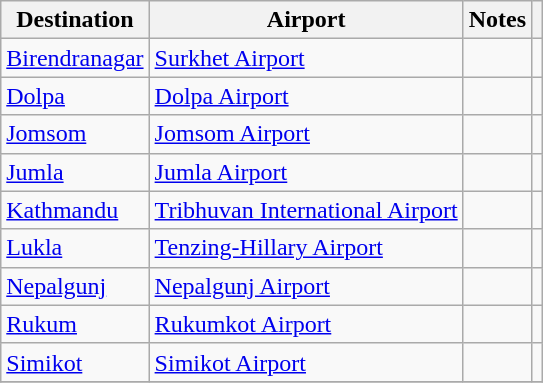<table class="wikitable sortable">
<tr>
<th>Destination</th>
<th>Airport</th>
<th>Notes</th>
<th></th>
</tr>
<tr>
<td><a href='#'>Birendranagar</a></td>
<td><a href='#'>Surkhet Airport</a></td>
<td></td>
<td></td>
</tr>
<tr>
<td><a href='#'>Dolpa</a></td>
<td><a href='#'>Dolpa Airport</a></td>
<td></td>
<td></td>
</tr>
<tr>
<td><a href='#'>Jomsom</a></td>
<td><a href='#'>Jomsom Airport</a></td>
<td></td>
<td></td>
</tr>
<tr>
<td><a href='#'>Jumla</a></td>
<td><a href='#'>Jumla Airport</a></td>
<td></td>
<td></td>
</tr>
<tr>
<td><a href='#'>Kathmandu</a></td>
<td><a href='#'>Tribhuvan International Airport</a></td>
<td></td>
<td></td>
</tr>
<tr>
<td><a href='#'>Lukla</a></td>
<td><a href='#'>Tenzing-Hillary Airport</a></td>
<td></td>
<td></td>
</tr>
<tr>
<td><a href='#'>Nepalgunj</a></td>
<td><a href='#'>Nepalgunj Airport</a></td>
<td></td>
<td></td>
</tr>
<tr>
<td><a href='#'>Rukum</a></td>
<td><a href='#'>Rukumkot Airport</a></td>
<td></td>
<td></td>
</tr>
<tr>
<td><a href='#'>Simikot</a></td>
<td><a href='#'>Simikot Airport</a></td>
<td></td>
<td></td>
</tr>
<tr>
</tr>
</table>
